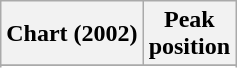<table class="wikitable sortable plainrowheaders" style="text-align:center">
<tr>
<th scope="col">Chart (2002)</th>
<th scope="col">Peak<br>position</th>
</tr>
<tr>
</tr>
<tr>
</tr>
<tr>
</tr>
</table>
